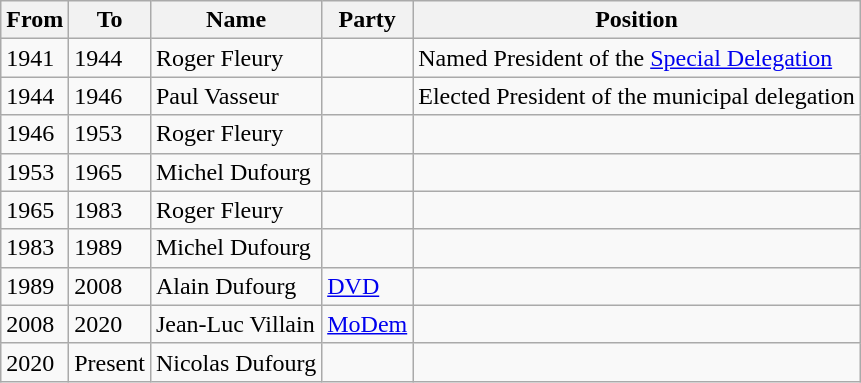<table class="wikitable">
<tr>
<th>From</th>
<th>To</th>
<th>Name</th>
<th>Party</th>
<th>Position</th>
</tr>
<tr>
<td>1941</td>
<td>1944</td>
<td>Roger Fleury</td>
<td></td>
<td>Named President of the <a href='#'>Special Delegation</a></td>
</tr>
<tr>
<td>1944</td>
<td>1946</td>
<td>Paul Vasseur</td>
<td></td>
<td>Elected President of the municipal delegation</td>
</tr>
<tr>
<td>1946</td>
<td>1953</td>
<td>Roger Fleury</td>
<td></td>
<td></td>
</tr>
<tr>
<td>1953</td>
<td>1965</td>
<td>Michel Dufourg</td>
<td></td>
<td></td>
</tr>
<tr>
<td>1965</td>
<td>1983</td>
<td>Roger Fleury</td>
<td></td>
<td></td>
</tr>
<tr>
<td>1983</td>
<td>1989</td>
<td>Michel Dufourg</td>
<td></td>
<td></td>
</tr>
<tr>
<td>1989</td>
<td>2008</td>
<td>Alain Dufourg</td>
<td><a href='#'>DVD</a></td>
<td></td>
</tr>
<tr>
<td>2008</td>
<td>2020</td>
<td>Jean-Luc Villain</td>
<td><a href='#'>MoDem</a></td>
<td></td>
</tr>
<tr>
<td>2020</td>
<td>Present</td>
<td>Nicolas Dufourg</td>
<td></td>
<td></td>
</tr>
</table>
